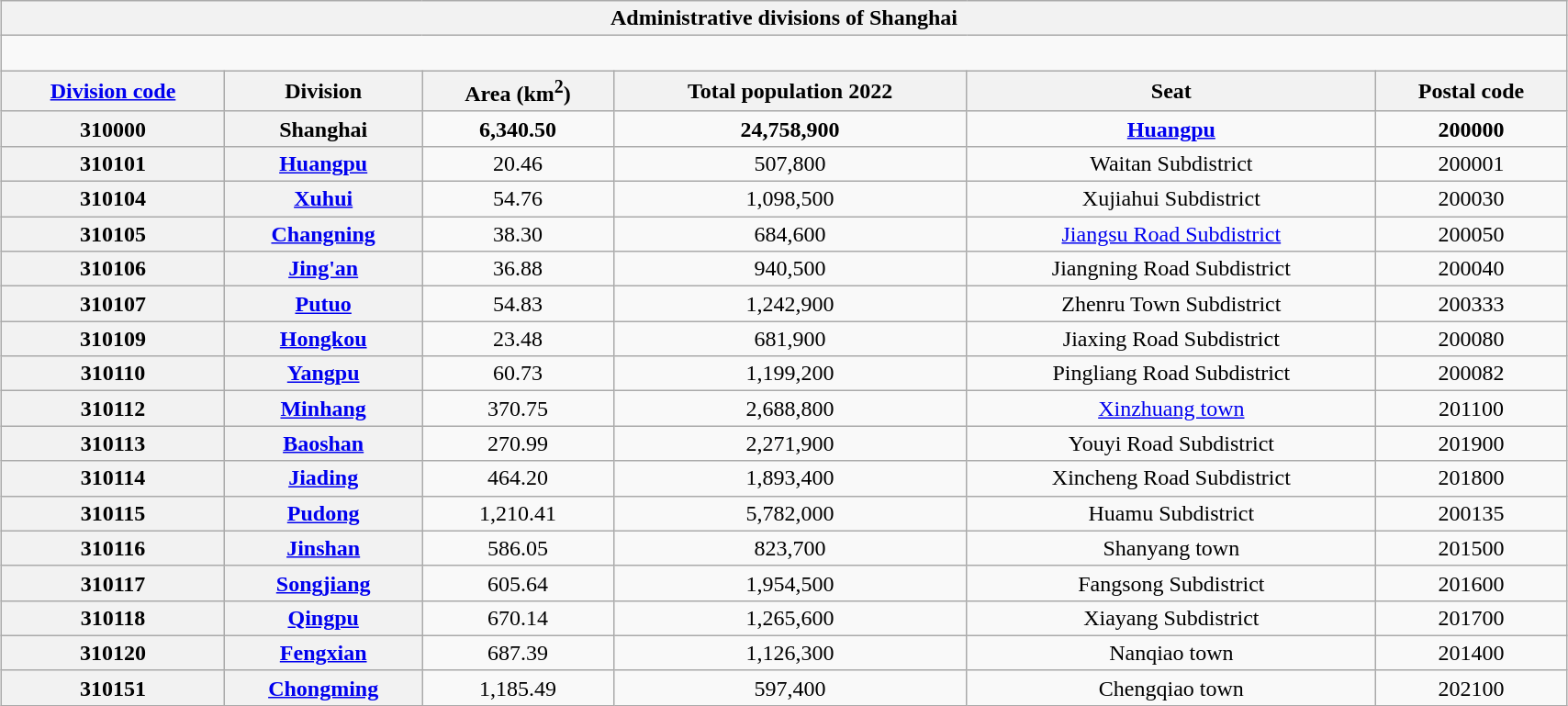<table class="wikitable sortable collapsible" style="margin:1em auto 1em auto; width:90%; text-align:center;">
<tr>
<th colspan="8">Administrative divisions of Shanghai</th>
</tr>
<tr>
<td colspan="8"><div><br>


















</div></td>
</tr>
<tr>
<th ! scope="col"><a href='#'>Division code</a></th>
<th ! scope="col">Division</th>
<th ! scope="col">Area (km<sup>2</sup>)</th>
<th ! scope="col">Total population 2022</th>
<th ! scope="col">Seat</th>
<th ! scope="col">Postal code</th>
</tr>
<tr style="font-weight: bold">
<th>310000</th>
<th>Shanghai</th>
<td>6,340.50</td>
<td>24,758,900</td>
<td><a href='#'>Huangpu</a></td>
<td>200000</td>
</tr>
<tr>
<th>310101</th>
<th><a href='#'>Huangpu</a></th>
<td>20.46</td>
<td>507,800</td>
<td>Waitan Subdistrict</td>
<td>200001</td>
</tr>
<tr>
<th>310104</th>
<th><a href='#'>Xuhui</a></th>
<td>54.76</td>
<td>1,098,500</td>
<td>Xujiahui Subdistrict</td>
<td>200030</td>
</tr>
<tr>
<th>310105</th>
<th><a href='#'>Changning</a></th>
<td>38.30</td>
<td>684,600</td>
<td><a href='#'>Jiangsu Road Subdistrict</a></td>
<td>200050</td>
</tr>
<tr>
<th>310106</th>
<th><a href='#'>Jing'an</a></th>
<td>36.88</td>
<td>940,500</td>
<td>Jiangning Road Subdistrict</td>
<td>200040</td>
</tr>
<tr>
<th>310107</th>
<th><a href='#'>Putuo</a></th>
<td>54.83</td>
<td>1,242,900</td>
<td>Zhenru Town Subdistrict</td>
<td>200333</td>
</tr>
<tr>
<th>310109</th>
<th><a href='#'>Hongkou</a></th>
<td>23.48</td>
<td>681,900</td>
<td>Jiaxing Road Subdistrict</td>
<td>200080</td>
</tr>
<tr>
<th>310110</th>
<th><a href='#'>Yangpu</a></th>
<td>60.73</td>
<td>1,199,200</td>
<td>Pingliang Road Subdistrict</td>
<td>200082</td>
</tr>
<tr>
<th>310112</th>
<th><a href='#'>Minhang</a></th>
<td>370.75</td>
<td>2,688,800</td>
<td><a href='#'>Xinzhuang town</a></td>
<td>201100</td>
</tr>
<tr>
<th>310113</th>
<th><a href='#'>Baoshan</a></th>
<td>270.99</td>
<td>2,271,900</td>
<td>Youyi Road Subdistrict</td>
<td>201900</td>
</tr>
<tr>
<th>310114</th>
<th><a href='#'>Jiading</a></th>
<td>464.20</td>
<td>1,893,400</td>
<td>Xincheng Road Subdistrict</td>
<td>201800</td>
</tr>
<tr>
<th>310115</th>
<th><a href='#'>Pudong</a></th>
<td>1,210.41</td>
<td>5,782,000</td>
<td>Huamu Subdistrict</td>
<td>200135</td>
</tr>
<tr>
<th>310116</th>
<th><a href='#'>Jinshan</a></th>
<td>586.05</td>
<td>823,700</td>
<td>Shanyang town</td>
<td>201500</td>
</tr>
<tr>
<th>310117</th>
<th><a href='#'>Songjiang</a></th>
<td>605.64</td>
<td>1,954,500</td>
<td>Fangsong Subdistrict</td>
<td>201600</td>
</tr>
<tr>
<th>310118</th>
<th><a href='#'>Qingpu</a></th>
<td>670.14</td>
<td>1,265,600</td>
<td>Xiayang Subdistrict</td>
<td>201700</td>
</tr>
<tr>
<th>310120</th>
<th><a href='#'>Fengxian</a></th>
<td>687.39</td>
<td>1,126,300</td>
<td>Nanqiao town</td>
<td>201400</td>
</tr>
<tr>
<th>310151</th>
<th><a href='#'>Chongming</a></th>
<td>1,185.49</td>
<td>597,400</td>
<td>Chengqiao town</td>
<td>202100</td>
</tr>
</table>
